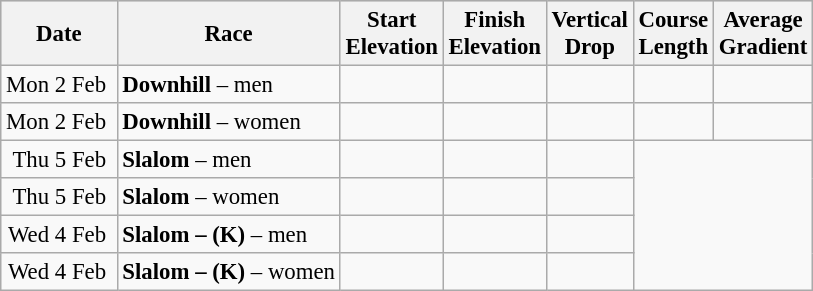<table class=wikitable style="font-size:95%;">
<tr bgcolor=lightgrey>
<th>Date</th>
<th>Race</th>
<th>Start<br>Elevation</th>
<th>Finish<br>Elevation</th>
<th>Vertical<br>Drop</th>
<th>Course<br>Length</th>
<th>Average<br>Gradient</th>
</tr>
<tr>
<td align=right>Mon 2 Feb </td>
<td><strong>Downhill</strong> – men</td>
<td> </td>
<td> </td>
<td> </td>
<td> </td>
<td align=center></td>
</tr>
<tr>
<td align=right>Mon 2 Feb </td>
<td><strong>Downhill</strong> – women</td>
<td> </td>
<td> </td>
<td> </td>
<td> </td>
<td align=center></td>
</tr>
<tr>
<td align=right>Thu 5 Feb </td>
<td><strong>Slalom</strong> – men</td>
<td align=right></td>
<td> </td>
<td> </td>
<td colspan=2 rowspan=4></td>
</tr>
<tr>
<td align=right>Thu 5 Feb </td>
<td><strong>Slalom</strong> – women</td>
<td align=right></td>
<td> </td>
<td> </td>
</tr>
<tr>
<td align=right>Wed 4 Feb </td>
<td><strong>Slalom – (K)</strong> – men</td>
<td align=right></td>
<td> </td>
<td> </td>
</tr>
<tr>
<td align=right>Wed 4 Feb </td>
<td><strong>Slalom – (K)</strong> – women</td>
<td align=right></td>
<td> </td>
<td> </td>
</tr>
</table>
